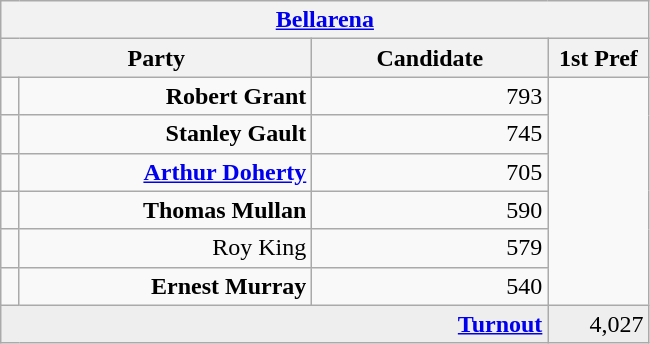<table class="wikitable">
<tr>
<th colspan="4" align="center"><a href='#'>Bellarena</a></th>
</tr>
<tr>
<th colspan="2" align="center" width=200>Party</th>
<th width=150>Candidate</th>
<th width=60>1st Pref</th>
</tr>
<tr>
<td></td>
<td align="right"><strong>Robert Grant</strong></td>
<td align="right">793</td>
</tr>
<tr>
<td></td>
<td align="right"><strong>Stanley Gault</strong></td>
<td align="right">745</td>
</tr>
<tr>
<td></td>
<td align="right"><strong><a href='#'>Arthur Doherty</a></strong></td>
<td align="right">705</td>
</tr>
<tr>
<td></td>
<td align="right"><strong>Thomas Mullan</strong></td>
<td align="right">590</td>
</tr>
<tr>
<td></td>
<td align="right">Roy King</td>
<td align="right">579</td>
</tr>
<tr>
<td></td>
<td align="right"><strong>Ernest Murray</strong></td>
<td align="right">540</td>
</tr>
<tr bgcolor="EEEEEE">
<td colspan=3 align="right"><strong><a href='#'>Turnout</a></strong></td>
<td align="right">4,027</td>
</tr>
</table>
